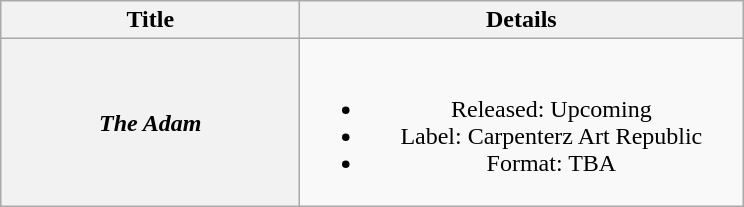<table class="wikitable plainrowheaders" style="text-align:center;">
<tr>
<th rowspan="1" style="width:12em;">Title</th>
<th rowspan="1" style="width:18em;">Details</th>
</tr>
<tr>
<th scope="row"><em>The Adam</em></th>
<td><br><ul><li>Released: Upcoming</li><li>Label: Carpenterz Art Republic</li><li>Format: TBA</li></ul></td>
</tr>
</table>
